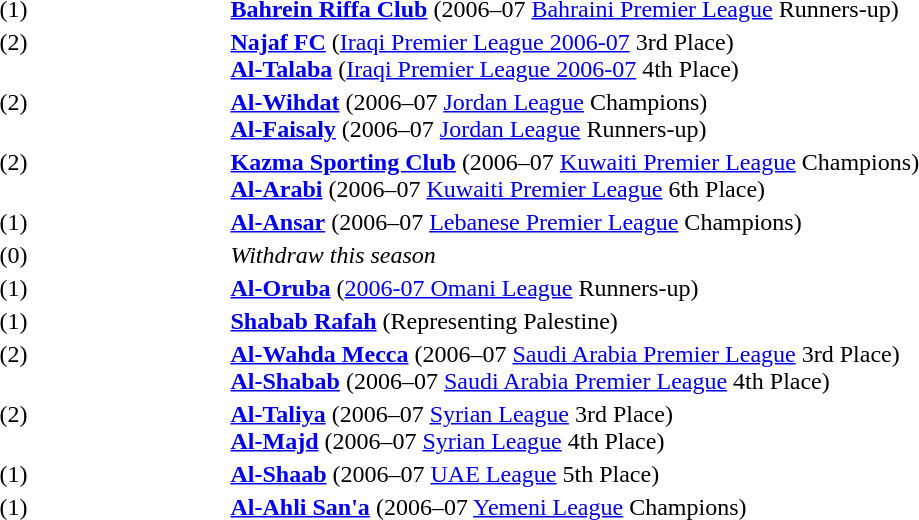<table>
<tr>
<td valign="top" width="150px"> (1)</td>
<td><strong><a href='#'>Bahrein Riffa Club</a></strong> (2006–07 <a href='#'>Bahraini Premier League</a> Runners-up)</td>
</tr>
<tr>
<td valign="top" width="150px"> (2)</td>
<td><strong><a href='#'>Najaf FC</a></strong> (<a href='#'>Iraqi Premier League 2006-07</a> 3rd Place) <br> <strong><a href='#'>Al-Talaba</a></strong> (<a href='#'>Iraqi Premier League 2006-07</a> 4th Place)</td>
</tr>
<tr>
<td valign="top" width="150px"> (2)</td>
<td><strong><a href='#'>Al-Wihdat</a></strong> (2006–07 <a href='#'>Jordan League</a> Champions) <br> <strong><a href='#'>Al-Faisaly</a></strong> (2006–07 <a href='#'>Jordan League</a> Runners-up)</td>
</tr>
<tr>
<td valign="top" width="150px"> (2)</td>
<td><strong><a href='#'>Kazma Sporting Club</a></strong> (2006–07 <a href='#'>Kuwaiti Premier League</a> Champions) <br> <strong><a href='#'>Al-Arabi</a></strong> (2006–07 <a href='#'>Kuwaiti Premier League</a> 6th Place)</td>
</tr>
<tr>
<td valign="top" width="150px"> (1)</td>
<td><strong><a href='#'>Al-Ansar</a></strong> (2006–07 <a href='#'>Lebanese Premier League</a> Champions)</td>
</tr>
<tr>
<td valign="top" width="150px"> (0)</td>
<td><em>Withdraw this season</em></td>
</tr>
<tr>
<td valign="top" width="150px"> (1)</td>
<td><strong><a href='#'>Al-Oruba</a></strong> (<a href='#'>2006-07 Omani League</a> Runners-up)</td>
</tr>
<tr>
<td valign="top" width="150px"> (1)</td>
<td><strong><a href='#'>Shabab Rafah</a></strong> (Representing Palestine)</td>
</tr>
<tr>
<td valign="top" width="150px"> (2)</td>
<td><strong><a href='#'>Al-Wahda Mecca</a></strong> (2006–07 <a href='#'>Saudi Arabia Premier League</a> 3rd Place) <br> <strong><a href='#'>Al-Shabab</a></strong> (2006–07 <a href='#'>Saudi Arabia Premier League</a> 4th Place)</td>
</tr>
<tr>
<td valign="top" width="150px"> (2)</td>
<td><strong><a href='#'>Al-Taliya</a></strong> (2006–07 <a href='#'>Syrian League</a> 3rd Place) <br> <strong><a href='#'>Al-Majd</a></strong> (2006–07 <a href='#'>Syrian League</a> 4th Place)</td>
</tr>
<tr>
<td valign="top" width="150px"> (1)</td>
<td><strong><a href='#'>Al-Shaab</a></strong> (2006–07 <a href='#'>UAE League</a> 5th Place)</td>
</tr>
<tr>
<td valign="top" width="150px"> (1)</td>
<td><strong><a href='#'>Al-Ahli San'a</a></strong> (2006–07 <a href='#'>Yemeni League</a> Champions)</td>
</tr>
<tr>
</tr>
</table>
